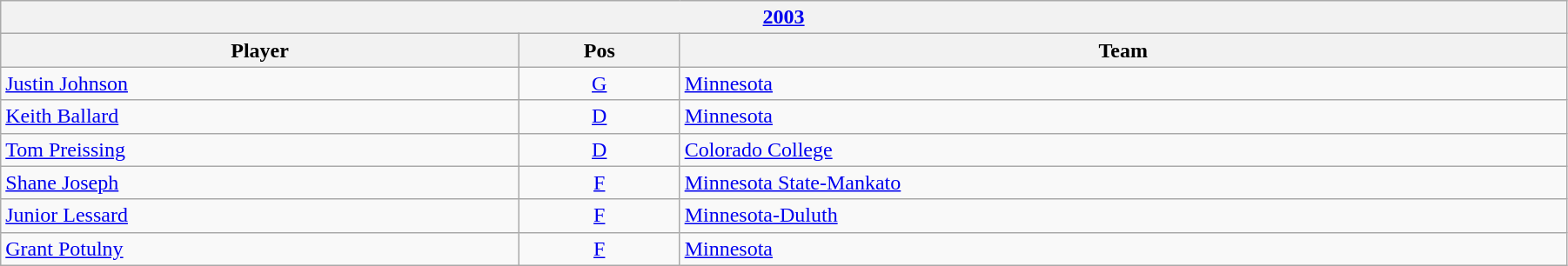<table class="wikitable" width=95%>
<tr>
<th colspan=3><a href='#'>2003</a></th>
</tr>
<tr>
<th>Player</th>
<th>Pos</th>
<th>Team</th>
</tr>
<tr>
<td><a href='#'>Justin Johnson</a></td>
<td align=center><a href='#'>G</a></td>
<td><a href='#'>Minnesota</a></td>
</tr>
<tr>
<td><a href='#'>Keith Ballard</a></td>
<td align=center><a href='#'>D</a></td>
<td><a href='#'>Minnesota</a></td>
</tr>
<tr>
<td><a href='#'>Tom Preissing</a></td>
<td align=center><a href='#'>D</a></td>
<td><a href='#'>Colorado College</a></td>
</tr>
<tr>
<td><a href='#'>Shane Joseph</a></td>
<td align=center><a href='#'>F</a></td>
<td><a href='#'>Minnesota State-Mankato</a></td>
</tr>
<tr>
<td><a href='#'>Junior Lessard</a></td>
<td align=center><a href='#'>F</a></td>
<td><a href='#'>Minnesota-Duluth</a></td>
</tr>
<tr>
<td><a href='#'>Grant Potulny</a></td>
<td align=center><a href='#'>F</a></td>
<td><a href='#'>Minnesota</a></td>
</tr>
</table>
